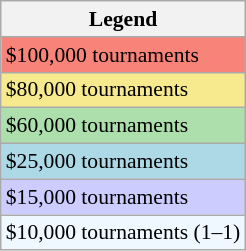<table class=wikitable style="font-size:90%;">
<tr>
<th>Legend</th>
</tr>
<tr bgcolor=f88379>
<td>$100,000 tournaments</td>
</tr>
<tr bgcolor=f7e98e>
<td>$80,000 tournaments</td>
</tr>
<tr bgcolor=addfad>
<td>$60,000 tournaments</td>
</tr>
<tr bgcolor=lightblue>
<td>$25,000 tournaments</td>
</tr>
<tr bgcolor=#ccf>
<td>$15,000 tournaments</td>
</tr>
<tr bgcolor=#f0f8ff>
<td>$10,000 tournaments (1–1)</td>
</tr>
</table>
